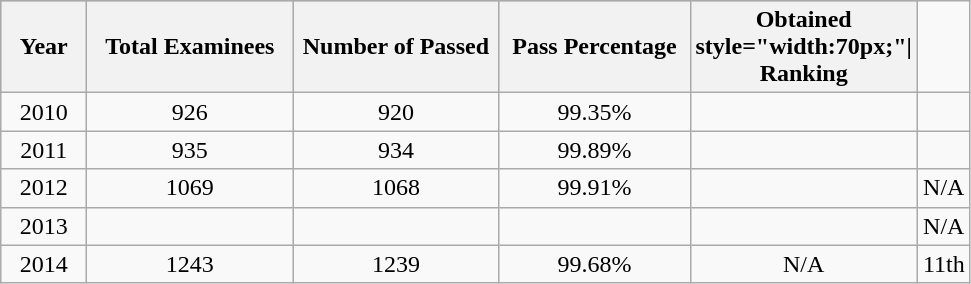<table class="wikitable">
<tr style="background:#B0C4DE;">
<th style="width:50px;">Year</th>
<th style="width:130px;">Total Examinees</th>
<th style="width:130px;">Number of Passed</th>
<th style="width:120px;">Pass Percentage</th>
<th style="width:120px;">Obtained style="width:70px;"| Ranking</th>
</tr>
<tr>
<td style="text-align:center">2010</td>
<td style="text-align:center">926</td>
<td style="text-align:center">920</td>
<td style="text-align:center">99.35%</td>
<td style="text-align:center"></td>
<td style="text-align:center"></td>
</tr>
<tr>
<td style="text-align:center">2011</td>
<td style="text-align:center">935</td>
<td style="text-align:center">934</td>
<td style="text-align:center">99.89%</td>
<td style="text-align:center"></td>
<td style="text-align:center"></td>
</tr>
<tr>
<td style="text-align:center">2012</td>
<td style="text-align:center">1069</td>
<td style="text-align:center">1068</td>
<td style="text-align:center">99.91%</td>
<td style="text-align:center"></td>
<td style="text-align:center">N/A</td>
</tr>
<tr>
<td style="text-align:center">2013</td>
<td style="text-align:center"></td>
<td style="text-align:center"></td>
<td style="text-align:center"></td>
<td style="text-align:center"></td>
<td style="text-align:center">N/A</td>
</tr>
<tr>
<td style="text-align:center">2014</td>
<td style="text-align:center">1243</td>
<td style="text-align:center">1239</td>
<td style="text-align:center">99.68%</td>
<td style="text-align:center">N/A</td>
<td style="text-align:center">11th</td>
</tr>
</table>
